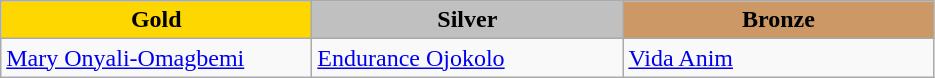<table class="wikitable" style="text-align:left">
<tr align="center">
<td width=200 bgcolor=gold><strong>Gold</strong></td>
<td width=200 bgcolor=silver><strong>Silver</strong></td>
<td width=200 bgcolor=CC9966><strong>Bronze</strong></td>
</tr>
<tr>
<td><a href='#'>Mary Onyali-Omagbemi</a><br><em></em></td>
<td><a href='#'>Endurance Ojokolo</a><br><em></em></td>
<td><a href='#'>Vida Anim</a><br><em></em></td>
</tr>
</table>
